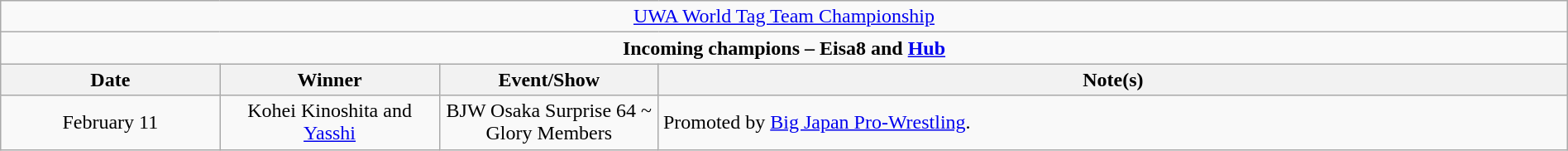<table class="wikitable" style="text-align:center; width:100%;">
<tr>
<td colspan="5" style="text-align: center;"><a href='#'>UWA World Tag Team Championship</a></td>
</tr>
<tr>
<td colspan="5" style="text-align: center;"><strong>Incoming champions – Eisa8 and <a href='#'>Hub</a></strong></td>
</tr>
<tr>
<th width=14%>Date</th>
<th width=14%>Winner</th>
<th width=14%>Event/Show</th>
<th width=58%>Note(s)</th>
</tr>
<tr>
<td>February 11</td>
<td>Kohei Kinoshita and <a href='#'>Yasshi</a></td>
<td>BJW Osaka Surprise 64 ~ Glory Members</td>
<td align=left>Promoted by <a href='#'>Big Japan Pro-Wrestling</a>.</td>
</tr>
</table>
